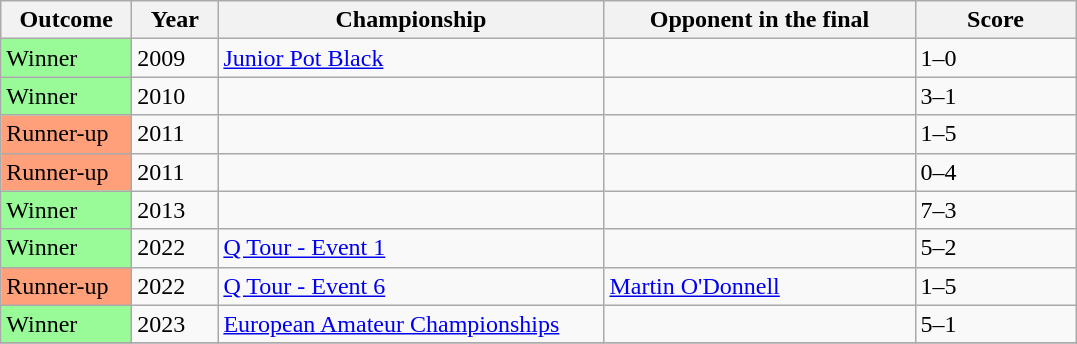<table class="sortable wikitable">
<tr>
<th width="80">Outcome</th>
<th width="50">Year</th>
<th width="250">Championship</th>
<th width="200">Opponent in the final</th>
<th width="100">Score</th>
</tr>
<tr>
<td style="background:#98fb98;">Winner</td>
<td>2009</td>
<td><a href='#'>Junior Pot Black</a></td>
<td> </td>
<td>1–0</td>
</tr>
<tr>
<td style="background:#98fb98;">Winner</td>
<td>2010</td>
<td></td>
<td> </td>
<td>3–1</td>
</tr>
<tr>
<td style="background:#ffa07a;">Runner-up</td>
<td>2011</td>
<td></td>
<td> </td>
<td>1–5</td>
</tr>
<tr>
<td style="background:#ffa07a;">Runner-up</td>
<td>2011</td>
<td></td>
<td> </td>
<td>0–4</td>
</tr>
<tr>
<td style="background:#98fb98;">Winner</td>
<td>2013</td>
<td></td>
<td> </td>
<td>7–3</td>
</tr>
<tr>
<td style="background:#98fb98;">Winner</td>
<td>2022</td>
<td><a href='#'>Q Tour - Event 1</a></td>
<td> </td>
<td>5–2</td>
</tr>
<tr>
<td style="background:#ffa07a;">Runner-up</td>
<td>2022</td>
<td><a href='#'>Q Tour - Event 6</a></td>
<td> <a href='#'>Martin O'Donnell</a></td>
<td>1–5</td>
</tr>
<tr>
<td style="background:#98fb98;">Winner</td>
<td>2023</td>
<td><a href='#'>European Amateur Championships</a></td>
<td> </td>
<td>5–1</td>
</tr>
<tr>
</tr>
</table>
